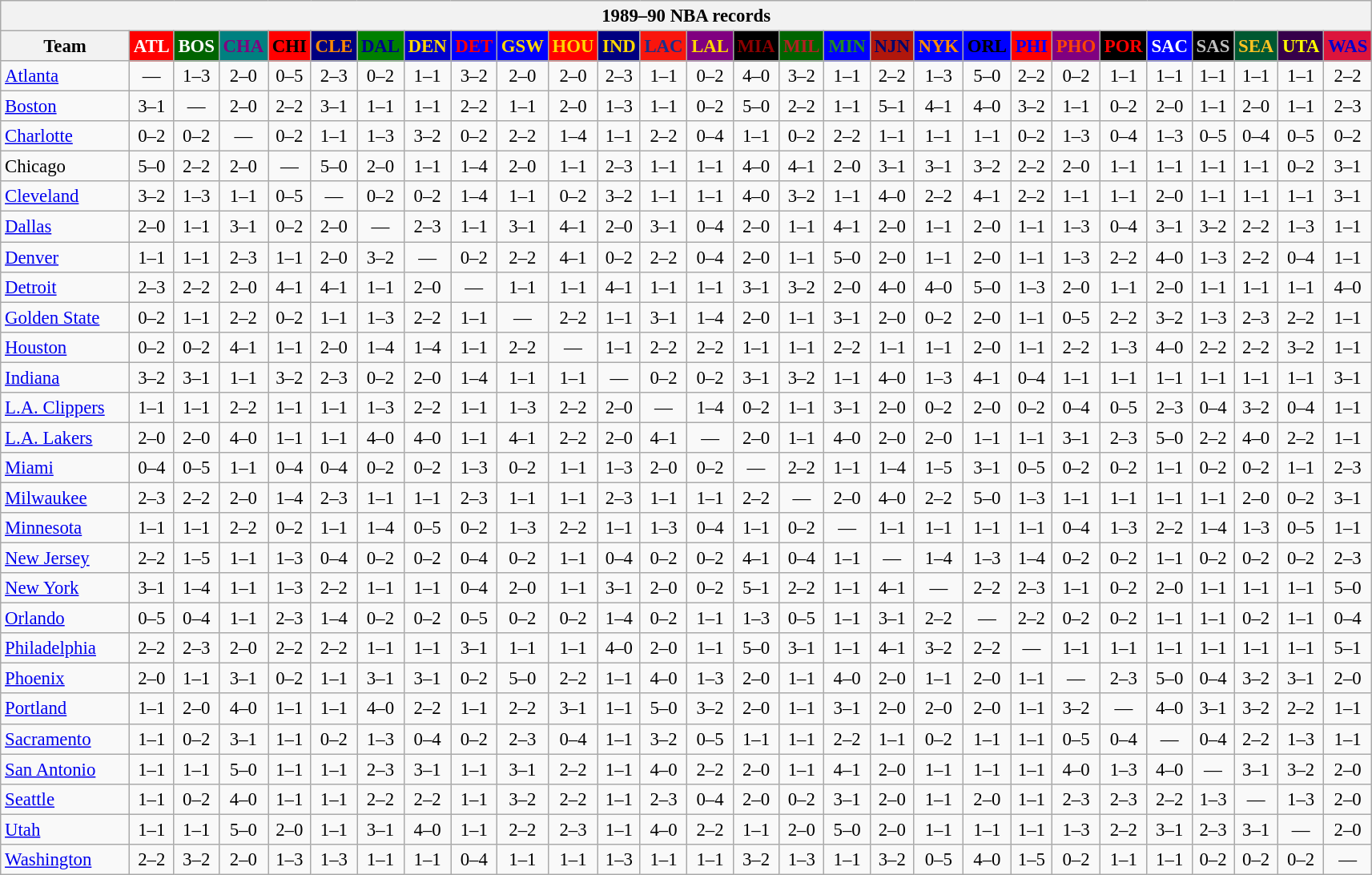<table class="wikitable" style="font-size:95%; text-align:center;">
<tr>
<th colspan=28>1989–90 NBA records</th>
</tr>
<tr>
<th width=100>Team</th>
<th style="background:#FF0000;color:#FFFFFF;width=35">ATL</th>
<th style="background:#006400;color:#FFFFFF;width=35">BOS</th>
<th style="background:#008080;color:#800080;width=35">CHA</th>
<th style="background:#FF0000;color:#000000;width=35">CHI</th>
<th style="background:#000080;color:#FF8C00;width=35">CLE</th>
<th style="background:#008000;color:#00008B;width=35">DAL</th>
<th style="background:#0000CD;color:#FFD700;width=35">DEN</th>
<th style="background:#0000FF;color:#FF0000;width=35">DET</th>
<th style="background:#0000FF;color:#FFD700;width=35">GSW</th>
<th style="background:#FF0000;color:#FFD700;width=35">HOU</th>
<th style="background:#000080;color:#FFD700;width=35">IND</th>
<th style="background:#F9160D;color:#1A2E8B;width=35">LAC</th>
<th style="background:#800080;color:#FFD700;width=35">LAL</th>
<th style="background:#000000;color:#8B0000;width=35">MIA</th>
<th style="background:#006400;color:#B22222;width=35">MIL</th>
<th style="background:#0000FF;color:#228B22;width=35">MIN</th>
<th style="background:#B0170C;color:#00056D;width=35">NJN</th>
<th style="background:#0000FF;color:#FF8C00;width=35">NYK</th>
<th style="background:#0000FF;color:#000000;width=35">ORL</th>
<th style="background:#FF0000;color:#0000FF;width=35">PHI</th>
<th style="background:#800080;color:#FF4500;width=35">PHO</th>
<th style="background:#000000;color:#FF0000;width=35">POR</th>
<th style="background:#0000FF;color:#FFFFFF;width=35">SAC</th>
<th style="background:#000000;color:#C0C0C0;width=35">SAS</th>
<th style="background:#005831;color:#FFC322;width=35">SEA</th>
<th style="background:#36004A;color:#FFFF00;width=35">UTA</th>
<th style="background:#DC143C;color:#0000CD;width=35">WAS</th>
</tr>
<tr>
<td style="text-align:left;"><a href='#'>Atlanta</a></td>
<td>—</td>
<td>1–3</td>
<td>2–0</td>
<td>0–5</td>
<td>2–3</td>
<td>0–2</td>
<td>1–1</td>
<td>3–2</td>
<td>2–0</td>
<td>2–0</td>
<td>2–3</td>
<td>1–1</td>
<td>0–2</td>
<td>4–0</td>
<td>3–2</td>
<td>1–1</td>
<td>2–2</td>
<td>1–3</td>
<td>5–0</td>
<td>2–2</td>
<td>0–2</td>
<td>1–1</td>
<td>1–1</td>
<td>1–1</td>
<td>1–1</td>
<td>1–1</td>
<td>2–2</td>
</tr>
<tr>
<td style="text-align:left;"><a href='#'>Boston</a></td>
<td>3–1</td>
<td>—</td>
<td>2–0</td>
<td>2–2</td>
<td>3–1</td>
<td>1–1</td>
<td>1–1</td>
<td>2–2</td>
<td>1–1</td>
<td>2–0</td>
<td>1–3</td>
<td>1–1</td>
<td>0–2</td>
<td>5–0</td>
<td>2–2</td>
<td>1–1</td>
<td>5–1</td>
<td>4–1</td>
<td>4–0</td>
<td>3–2</td>
<td>1–1</td>
<td>0–2</td>
<td>2–0</td>
<td>1–1</td>
<td>2–0</td>
<td>1–1</td>
<td>2–3</td>
</tr>
<tr>
<td style="text-align:left;"><a href='#'>Charlotte</a></td>
<td>0–2</td>
<td>0–2</td>
<td>—</td>
<td>0–2</td>
<td>1–1</td>
<td>1–3</td>
<td>3–2</td>
<td>0–2</td>
<td>2–2</td>
<td>1–4</td>
<td>1–1</td>
<td>2–2</td>
<td>0–4</td>
<td>1–1</td>
<td>0–2</td>
<td>2–2</td>
<td>1–1</td>
<td>1–1</td>
<td>1–1</td>
<td>0–2</td>
<td>1–3</td>
<td>0–4</td>
<td>1–3</td>
<td>0–5</td>
<td>0–4</td>
<td>0–5</td>
<td>0–2</td>
</tr>
<tr>
<td style="text-align:left;">Chicago</td>
<td>5–0</td>
<td>2–2</td>
<td>2–0</td>
<td>—</td>
<td>5–0</td>
<td>2–0</td>
<td>1–1</td>
<td>1–4</td>
<td>2–0</td>
<td>1–1</td>
<td>2–3</td>
<td>1–1</td>
<td>1–1</td>
<td>4–0</td>
<td>4–1</td>
<td>2–0</td>
<td>3–1</td>
<td>3–1</td>
<td>3–2</td>
<td>2–2</td>
<td>2–0</td>
<td>1–1</td>
<td>1–1</td>
<td>1–1</td>
<td>1–1</td>
<td>0–2</td>
<td>3–1</td>
</tr>
<tr>
<td style="text-align:left;"><a href='#'>Cleveland</a></td>
<td>3–2</td>
<td>1–3</td>
<td>1–1</td>
<td>0–5</td>
<td>—</td>
<td>0–2</td>
<td>0–2</td>
<td>1–4</td>
<td>1–1</td>
<td>0–2</td>
<td>3–2</td>
<td>1–1</td>
<td>1–1</td>
<td>4–0</td>
<td>3–2</td>
<td>1–1</td>
<td>4–0</td>
<td>2–2</td>
<td>4–1</td>
<td>2–2</td>
<td>1–1</td>
<td>1–1</td>
<td>2–0</td>
<td>1–1</td>
<td>1–1</td>
<td>1–1</td>
<td>3–1</td>
</tr>
<tr>
<td style="text-align:left;"><a href='#'>Dallas</a></td>
<td>2–0</td>
<td>1–1</td>
<td>3–1</td>
<td>0–2</td>
<td>2–0</td>
<td>—</td>
<td>2–3</td>
<td>1–1</td>
<td>3–1</td>
<td>4–1</td>
<td>2–0</td>
<td>3–1</td>
<td>0–4</td>
<td>2–0</td>
<td>1–1</td>
<td>4–1</td>
<td>2–0</td>
<td>1–1</td>
<td>2–0</td>
<td>1–1</td>
<td>1–3</td>
<td>0–4</td>
<td>3–1</td>
<td>3–2</td>
<td>2–2</td>
<td>1–3</td>
<td>1–1</td>
</tr>
<tr>
<td style="text-align:left;"><a href='#'>Denver</a></td>
<td>1–1</td>
<td>1–1</td>
<td>2–3</td>
<td>1–1</td>
<td>2–0</td>
<td>3–2</td>
<td>—</td>
<td>0–2</td>
<td>2–2</td>
<td>4–1</td>
<td>0–2</td>
<td>2–2</td>
<td>0–4</td>
<td>2–0</td>
<td>1–1</td>
<td>5–0</td>
<td>2–0</td>
<td>1–1</td>
<td>2–0</td>
<td>1–1</td>
<td>1–3</td>
<td>2–2</td>
<td>4–0</td>
<td>1–3</td>
<td>2–2</td>
<td>0–4</td>
<td>1–1</td>
</tr>
<tr>
<td style="text-align:left;"><a href='#'>Detroit</a></td>
<td>2–3</td>
<td>2–2</td>
<td>2–0</td>
<td>4–1</td>
<td>4–1</td>
<td>1–1</td>
<td>2–0</td>
<td>—</td>
<td>1–1</td>
<td>1–1</td>
<td>4–1</td>
<td>1–1</td>
<td>1–1</td>
<td>3–1</td>
<td>3–2</td>
<td>2–0</td>
<td>4–0</td>
<td>4–0</td>
<td>5–0</td>
<td>1–3</td>
<td>2–0</td>
<td>1–1</td>
<td>2–0</td>
<td>1–1</td>
<td>1–1</td>
<td>1–1</td>
<td>4–0</td>
</tr>
<tr>
<td style="text-align:left;"><a href='#'>Golden State</a></td>
<td>0–2</td>
<td>1–1</td>
<td>2–2</td>
<td>0–2</td>
<td>1–1</td>
<td>1–3</td>
<td>2–2</td>
<td>1–1</td>
<td>—</td>
<td>2–2</td>
<td>1–1</td>
<td>3–1</td>
<td>1–4</td>
<td>2–0</td>
<td>1–1</td>
<td>3–1</td>
<td>2–0</td>
<td>0–2</td>
<td>2–0</td>
<td>1–1</td>
<td>0–5</td>
<td>2–2</td>
<td>3–2</td>
<td>1–3</td>
<td>2–3</td>
<td>2–2</td>
<td>1–1</td>
</tr>
<tr>
<td style="text-align:left;"><a href='#'>Houston</a></td>
<td>0–2</td>
<td>0–2</td>
<td>4–1</td>
<td>1–1</td>
<td>2–0</td>
<td>1–4</td>
<td>1–4</td>
<td>1–1</td>
<td>2–2</td>
<td>—</td>
<td>1–1</td>
<td>2–2</td>
<td>2–2</td>
<td>1–1</td>
<td>1–1</td>
<td>2–2</td>
<td>1–1</td>
<td>1–1</td>
<td>2–0</td>
<td>1–1</td>
<td>2–2</td>
<td>1–3</td>
<td>4–0</td>
<td>2–2</td>
<td>2–2</td>
<td>3–2</td>
<td>1–1</td>
</tr>
<tr>
<td style="text-align:left;"><a href='#'>Indiana</a></td>
<td>3–2</td>
<td>3–1</td>
<td>1–1</td>
<td>3–2</td>
<td>2–3</td>
<td>0–2</td>
<td>2–0</td>
<td>1–4</td>
<td>1–1</td>
<td>1–1</td>
<td>—</td>
<td>0–2</td>
<td>0–2</td>
<td>3–1</td>
<td>3–2</td>
<td>1–1</td>
<td>4–0</td>
<td>1–3</td>
<td>4–1</td>
<td>0–4</td>
<td>1–1</td>
<td>1–1</td>
<td>1–1</td>
<td>1–1</td>
<td>1–1</td>
<td>1–1</td>
<td>3–1</td>
</tr>
<tr>
<td style="text-align:left;"><a href='#'>L.A. Clippers</a></td>
<td>1–1</td>
<td>1–1</td>
<td>2–2</td>
<td>1–1</td>
<td>1–1</td>
<td>1–3</td>
<td>2–2</td>
<td>1–1</td>
<td>1–3</td>
<td>2–2</td>
<td>2–0</td>
<td>—</td>
<td>1–4</td>
<td>0–2</td>
<td>1–1</td>
<td>3–1</td>
<td>2–0</td>
<td>0–2</td>
<td>2–0</td>
<td>0–2</td>
<td>0–4</td>
<td>0–5</td>
<td>2–3</td>
<td>0–4</td>
<td>3–2</td>
<td>0–4</td>
<td>1–1</td>
</tr>
<tr>
<td style="text-align:left;"><a href='#'>L.A. Lakers</a></td>
<td>2–0</td>
<td>2–0</td>
<td>4–0</td>
<td>1–1</td>
<td>1–1</td>
<td>4–0</td>
<td>4–0</td>
<td>1–1</td>
<td>4–1</td>
<td>2–2</td>
<td>2–0</td>
<td>4–1</td>
<td>—</td>
<td>2–0</td>
<td>1–1</td>
<td>4–0</td>
<td>2–0</td>
<td>2–0</td>
<td>1–1</td>
<td>1–1</td>
<td>3–1</td>
<td>2–3</td>
<td>5–0</td>
<td>2–2</td>
<td>4–0</td>
<td>2–2</td>
<td>1–1</td>
</tr>
<tr>
<td style="text-align:left;"><a href='#'>Miami</a></td>
<td>0–4</td>
<td>0–5</td>
<td>1–1</td>
<td>0–4</td>
<td>0–4</td>
<td>0–2</td>
<td>0–2</td>
<td>1–3</td>
<td>0–2</td>
<td>1–1</td>
<td>1–3</td>
<td>2–0</td>
<td>0–2</td>
<td>—</td>
<td>2–2</td>
<td>1–1</td>
<td>1–4</td>
<td>1–5</td>
<td>3–1</td>
<td>0–5</td>
<td>0–2</td>
<td>0–2</td>
<td>1–1</td>
<td>0–2</td>
<td>0–2</td>
<td>1–1</td>
<td>2–3</td>
</tr>
<tr>
<td style="text-align:left;"><a href='#'>Milwaukee</a></td>
<td>2–3</td>
<td>2–2</td>
<td>2–0</td>
<td>1–4</td>
<td>2–3</td>
<td>1–1</td>
<td>1–1</td>
<td>2–3</td>
<td>1–1</td>
<td>1–1</td>
<td>2–3</td>
<td>1–1</td>
<td>1–1</td>
<td>2–2</td>
<td>—</td>
<td>2–0</td>
<td>4–0</td>
<td>2–2</td>
<td>5–0</td>
<td>1–3</td>
<td>1–1</td>
<td>1–1</td>
<td>1–1</td>
<td>1–1</td>
<td>2–0</td>
<td>0–2</td>
<td>3–1</td>
</tr>
<tr>
<td style="text-align:left;"><a href='#'>Minnesota</a></td>
<td>1–1</td>
<td>1–1</td>
<td>2–2</td>
<td>0–2</td>
<td>1–1</td>
<td>1–4</td>
<td>0–5</td>
<td>0–2</td>
<td>1–3</td>
<td>2–2</td>
<td>1–1</td>
<td>1–3</td>
<td>0–4</td>
<td>1–1</td>
<td>0–2</td>
<td>—</td>
<td>1–1</td>
<td>1–1</td>
<td>1–1</td>
<td>1–1</td>
<td>0–4</td>
<td>1–3</td>
<td>2–2</td>
<td>1–4</td>
<td>1–3</td>
<td>0–5</td>
<td>1–1</td>
</tr>
<tr>
<td style="text-align:left;"><a href='#'>New Jersey</a></td>
<td>2–2</td>
<td>1–5</td>
<td>1–1</td>
<td>1–3</td>
<td>0–4</td>
<td>0–2</td>
<td>0–2</td>
<td>0–4</td>
<td>0–2</td>
<td>1–1</td>
<td>0–4</td>
<td>0–2</td>
<td>0–2</td>
<td>4–1</td>
<td>0–4</td>
<td>1–1</td>
<td>—</td>
<td>1–4</td>
<td>1–3</td>
<td>1–4</td>
<td>0–2</td>
<td>0–2</td>
<td>1–1</td>
<td>0–2</td>
<td>0–2</td>
<td>0–2</td>
<td>2–3</td>
</tr>
<tr>
<td style="text-align:left;"><a href='#'>New York</a></td>
<td>3–1</td>
<td>1–4</td>
<td>1–1</td>
<td>1–3</td>
<td>2–2</td>
<td>1–1</td>
<td>1–1</td>
<td>0–4</td>
<td>2–0</td>
<td>1–1</td>
<td>3–1</td>
<td>2–0</td>
<td>0–2</td>
<td>5–1</td>
<td>2–2</td>
<td>1–1</td>
<td>4–1</td>
<td>—</td>
<td>2–2</td>
<td>2–3</td>
<td>1–1</td>
<td>0–2</td>
<td>2–0</td>
<td>1–1</td>
<td>1–1</td>
<td>1–1</td>
<td>5–0</td>
</tr>
<tr>
<td style="text-align:left;"><a href='#'>Orlando</a></td>
<td>0–5</td>
<td>0–4</td>
<td>1–1</td>
<td>2–3</td>
<td>1–4</td>
<td>0–2</td>
<td>0–2</td>
<td>0–5</td>
<td>0–2</td>
<td>0–2</td>
<td>1–4</td>
<td>0–2</td>
<td>1–1</td>
<td>1–3</td>
<td>0–5</td>
<td>1–1</td>
<td>3–1</td>
<td>2–2</td>
<td>—</td>
<td>2–2</td>
<td>0–2</td>
<td>0–2</td>
<td>1–1</td>
<td>1–1</td>
<td>0–2</td>
<td>1–1</td>
<td>0–4</td>
</tr>
<tr>
<td style="text-align:left;"><a href='#'>Philadelphia</a></td>
<td>2–2</td>
<td>2–3</td>
<td>2–0</td>
<td>2–2</td>
<td>2–2</td>
<td>1–1</td>
<td>1–1</td>
<td>3–1</td>
<td>1–1</td>
<td>1–1</td>
<td>4–0</td>
<td>2–0</td>
<td>1–1</td>
<td>5–0</td>
<td>3–1</td>
<td>1–1</td>
<td>4–1</td>
<td>3–2</td>
<td>2–2</td>
<td>—</td>
<td>1–1</td>
<td>1–1</td>
<td>1–1</td>
<td>1–1</td>
<td>1–1</td>
<td>1–1</td>
<td>5–1</td>
</tr>
<tr>
<td style="text-align:left;"><a href='#'>Phoenix</a></td>
<td>2–0</td>
<td>1–1</td>
<td>3–1</td>
<td>0–2</td>
<td>1–1</td>
<td>3–1</td>
<td>3–1</td>
<td>0–2</td>
<td>5–0</td>
<td>2–2</td>
<td>1–1</td>
<td>4–0</td>
<td>1–3</td>
<td>2–0</td>
<td>1–1</td>
<td>4–0</td>
<td>2–0</td>
<td>1–1</td>
<td>2–0</td>
<td>1–1</td>
<td>—</td>
<td>2–3</td>
<td>5–0</td>
<td>0–4</td>
<td>3–2</td>
<td>3–1</td>
<td>2–0</td>
</tr>
<tr>
<td style="text-align:left;"><a href='#'>Portland</a></td>
<td>1–1</td>
<td>2–0</td>
<td>4–0</td>
<td>1–1</td>
<td>1–1</td>
<td>4–0</td>
<td>2–2</td>
<td>1–1</td>
<td>2–2</td>
<td>3–1</td>
<td>1–1</td>
<td>5–0</td>
<td>3–2</td>
<td>2–0</td>
<td>1–1</td>
<td>3–1</td>
<td>2–0</td>
<td>2–0</td>
<td>2–0</td>
<td>1–1</td>
<td>3–2</td>
<td>—</td>
<td>4–0</td>
<td>3–1</td>
<td>3–2</td>
<td>2–2</td>
<td>1–1</td>
</tr>
<tr>
<td style="text-align:left;"><a href='#'>Sacramento</a></td>
<td>1–1</td>
<td>0–2</td>
<td>3–1</td>
<td>1–1</td>
<td>0–2</td>
<td>1–3</td>
<td>0–4</td>
<td>0–2</td>
<td>2–3</td>
<td>0–4</td>
<td>1–1</td>
<td>3–2</td>
<td>0–5</td>
<td>1–1</td>
<td>1–1</td>
<td>2–2</td>
<td>1–1</td>
<td>0–2</td>
<td>1–1</td>
<td>1–1</td>
<td>0–5</td>
<td>0–4</td>
<td>—</td>
<td>0–4</td>
<td>2–2</td>
<td>1–3</td>
<td>1–1</td>
</tr>
<tr>
<td style="text-align:left;"><a href='#'>San Antonio</a></td>
<td>1–1</td>
<td>1–1</td>
<td>5–0</td>
<td>1–1</td>
<td>1–1</td>
<td>2–3</td>
<td>3–1</td>
<td>1–1</td>
<td>3–1</td>
<td>2–2</td>
<td>1–1</td>
<td>4–0</td>
<td>2–2</td>
<td>2–0</td>
<td>1–1</td>
<td>4–1</td>
<td>2–0</td>
<td>1–1</td>
<td>1–1</td>
<td>1–1</td>
<td>4–0</td>
<td>1–3</td>
<td>4–0</td>
<td>—</td>
<td>3–1</td>
<td>3–2</td>
<td>2–0</td>
</tr>
<tr>
<td style="text-align:left;"><a href='#'>Seattle</a></td>
<td>1–1</td>
<td>0–2</td>
<td>4–0</td>
<td>1–1</td>
<td>1–1</td>
<td>2–2</td>
<td>2–2</td>
<td>1–1</td>
<td>3–2</td>
<td>2–2</td>
<td>1–1</td>
<td>2–3</td>
<td>0–4</td>
<td>2–0</td>
<td>0–2</td>
<td>3–1</td>
<td>2–0</td>
<td>1–1</td>
<td>2–0</td>
<td>1–1</td>
<td>2–3</td>
<td>2–3</td>
<td>2–2</td>
<td>1–3</td>
<td>—</td>
<td>1–3</td>
<td>2–0</td>
</tr>
<tr>
<td style="text-align:left;"><a href='#'>Utah</a></td>
<td>1–1</td>
<td>1–1</td>
<td>5–0</td>
<td>2–0</td>
<td>1–1</td>
<td>3–1</td>
<td>4–0</td>
<td>1–1</td>
<td>2–2</td>
<td>2–3</td>
<td>1–1</td>
<td>4–0</td>
<td>2–2</td>
<td>1–1</td>
<td>2–0</td>
<td>5–0</td>
<td>2–0</td>
<td>1–1</td>
<td>1–1</td>
<td>1–1</td>
<td>1–3</td>
<td>2–2</td>
<td>3–1</td>
<td>2–3</td>
<td>3–1</td>
<td>—</td>
<td>2–0</td>
</tr>
<tr>
<td style="text-align:left;"><a href='#'>Washington</a></td>
<td>2–2</td>
<td>3–2</td>
<td>2–0</td>
<td>1–3</td>
<td>1–3</td>
<td>1–1</td>
<td>1–1</td>
<td>0–4</td>
<td>1–1</td>
<td>1–1</td>
<td>1–3</td>
<td>1–1</td>
<td>1–1</td>
<td>3–2</td>
<td>1–3</td>
<td>1–1</td>
<td>3–2</td>
<td>0–5</td>
<td>4–0</td>
<td>1–5</td>
<td>0–2</td>
<td>1–1</td>
<td>1–1</td>
<td>0–2</td>
<td>0–2</td>
<td>0–2</td>
<td>—</td>
</tr>
</table>
